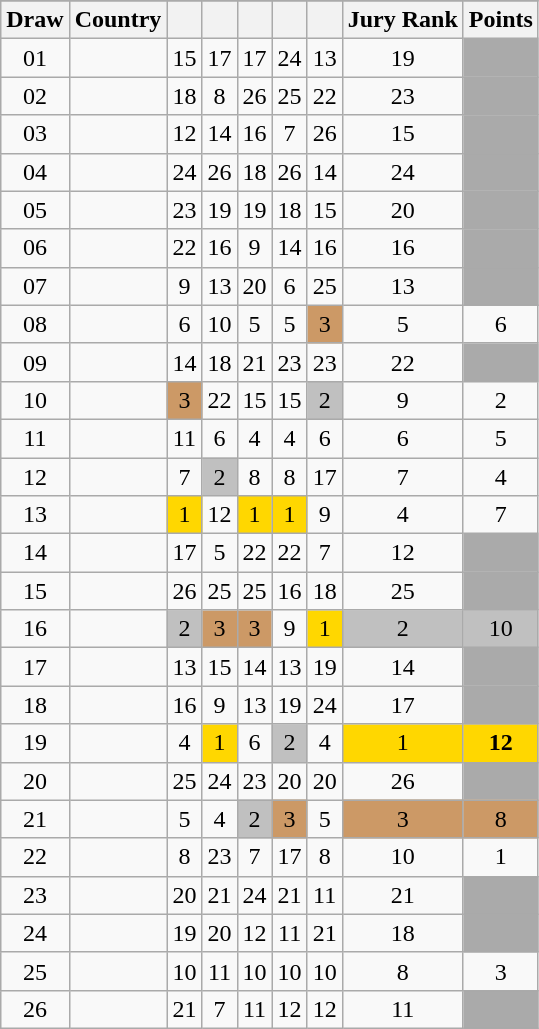<table class="sortable wikitable collapsible plainrowheaders" style="text-align:center;">
<tr>
</tr>
<tr>
<th scope="col">Draw</th>
<th scope="col">Country</th>
<th scope="col"><small></small></th>
<th scope="col"><small></small></th>
<th scope="col"><small></small></th>
<th scope="col"><small></small></th>
<th scope="col"><small></small></th>
<th scope="col">Jury Rank</th>
<th scope="col">Points</th>
</tr>
<tr>
<td>01</td>
<td style="text-align:left;"></td>
<td>15</td>
<td>17</td>
<td>17</td>
<td>24</td>
<td>13</td>
<td>19</td>
<td style="background:#AAAAAA;"></td>
</tr>
<tr>
<td>02</td>
<td style="text-align:left;"></td>
<td>18</td>
<td>8</td>
<td>26</td>
<td>25</td>
<td>22</td>
<td>23</td>
<td style="background:#AAAAAA;"></td>
</tr>
<tr>
<td>03</td>
<td style="text-align:left;"></td>
<td>12</td>
<td>14</td>
<td>16</td>
<td>7</td>
<td>26</td>
<td>15</td>
<td style="background:#AAAAAA;"></td>
</tr>
<tr>
<td>04</td>
<td style="text-align:left;"></td>
<td>24</td>
<td>26</td>
<td>18</td>
<td>26</td>
<td>14</td>
<td>24</td>
<td style="background:#AAAAAA;"></td>
</tr>
<tr>
<td>05</td>
<td style="text-align:left;"></td>
<td>23</td>
<td>19</td>
<td>19</td>
<td>18</td>
<td>15</td>
<td>20</td>
<td style="background:#AAAAAA;"></td>
</tr>
<tr>
<td>06</td>
<td style="text-align:left;"></td>
<td>22</td>
<td>16</td>
<td>9</td>
<td>14</td>
<td>16</td>
<td>16</td>
<td style="background:#AAAAAA;"></td>
</tr>
<tr>
<td>07</td>
<td style="text-align:left;"></td>
<td>9</td>
<td>13</td>
<td>20</td>
<td>6</td>
<td>25</td>
<td>13</td>
<td style="background:#AAAAAA;"></td>
</tr>
<tr>
<td>08</td>
<td style="text-align:left;"></td>
<td>6</td>
<td>10</td>
<td>5</td>
<td>5</td>
<td style="background:#CC9966;">3</td>
<td>5</td>
<td>6</td>
</tr>
<tr>
<td>09</td>
<td style="text-align:left;"></td>
<td>14</td>
<td>18</td>
<td>21</td>
<td>23</td>
<td>23</td>
<td>22</td>
<td style="background:#AAAAAA;"></td>
</tr>
<tr>
<td>10</td>
<td style="text-align:left;"></td>
<td style="background:#CC9966;">3</td>
<td>22</td>
<td>15</td>
<td>15</td>
<td style="background:silver;">2</td>
<td>9</td>
<td>2</td>
</tr>
<tr>
<td>11</td>
<td style="text-align:left;"></td>
<td>11</td>
<td>6</td>
<td>4</td>
<td>4</td>
<td>6</td>
<td>6</td>
<td>5</td>
</tr>
<tr>
<td>12</td>
<td style="text-align:left;"></td>
<td>7</td>
<td style="background:silver;">2</td>
<td>8</td>
<td>8</td>
<td>17</td>
<td>7</td>
<td>4</td>
</tr>
<tr>
<td>13</td>
<td style="text-align:left;"></td>
<td style="background:gold;">1</td>
<td>12</td>
<td style="background:gold;">1</td>
<td style="background:gold;">1</td>
<td>9</td>
<td>4</td>
<td>7</td>
</tr>
<tr>
<td>14</td>
<td style="text-align:left;"></td>
<td>17</td>
<td>5</td>
<td>22</td>
<td>22</td>
<td>7</td>
<td>12</td>
<td style="background:#AAAAAA;"></td>
</tr>
<tr>
<td>15</td>
<td style="text-align:left;"></td>
<td>26</td>
<td>25</td>
<td>25</td>
<td>16</td>
<td>18</td>
<td>25</td>
<td style="background:#AAAAAA;"></td>
</tr>
<tr>
<td>16</td>
<td style="text-align:left;"></td>
<td style="background:silver;">2</td>
<td style="background:#CC9966;">3</td>
<td style="background:#CC9966;">3</td>
<td>9</td>
<td style="background:gold;">1</td>
<td style="background:silver;">2</td>
<td style="background:silver;">10</td>
</tr>
<tr>
<td>17</td>
<td style="text-align:left;"></td>
<td>13</td>
<td>15</td>
<td>14</td>
<td>13</td>
<td>19</td>
<td>14</td>
<td style="background:#AAAAAA;"></td>
</tr>
<tr>
<td>18</td>
<td style="text-align:left;"></td>
<td>16</td>
<td>9</td>
<td>13</td>
<td>19</td>
<td>24</td>
<td>17</td>
<td style="background:#AAAAAA;"></td>
</tr>
<tr>
<td>19</td>
<td style="text-align:left;"></td>
<td>4</td>
<td style="background:gold;">1</td>
<td>6</td>
<td style="background:silver;">2</td>
<td>4</td>
<td style="background:gold;">1</td>
<td style="background:gold;"><strong>12</strong></td>
</tr>
<tr>
<td>20</td>
<td style="text-align:left;"></td>
<td>25</td>
<td>24</td>
<td>23</td>
<td>20</td>
<td>20</td>
<td>26</td>
<td style="background:#AAAAAA;"></td>
</tr>
<tr>
<td>21</td>
<td style="text-align:left;"></td>
<td>5</td>
<td>4</td>
<td style="background:silver;">2</td>
<td style="background:#CC9966;">3</td>
<td>5</td>
<td style="background:#CC9966;">3</td>
<td style="background:#CC9966;">8</td>
</tr>
<tr>
<td>22</td>
<td style="text-align:left;"></td>
<td>8</td>
<td>23</td>
<td>7</td>
<td>17</td>
<td>8</td>
<td>10</td>
<td>1</td>
</tr>
<tr>
<td>23</td>
<td style="text-align:left;"></td>
<td>20</td>
<td>21</td>
<td>24</td>
<td>21</td>
<td>11</td>
<td>21</td>
<td style="background:#AAAAAA;"></td>
</tr>
<tr>
<td>24</td>
<td style="text-align:left;"></td>
<td>19</td>
<td>20</td>
<td>12</td>
<td>11</td>
<td>21</td>
<td>18</td>
<td style="background:#AAAAAA;"></td>
</tr>
<tr>
<td>25</td>
<td style="text-align:left;"></td>
<td>10</td>
<td>11</td>
<td>10</td>
<td>10</td>
<td>10</td>
<td>8</td>
<td>3</td>
</tr>
<tr>
<td>26</td>
<td style="text-align:left;"></td>
<td>21</td>
<td>7</td>
<td>11</td>
<td>12</td>
<td>12</td>
<td>11</td>
<td style="background:#AAAAAA;"></td>
</tr>
</table>
